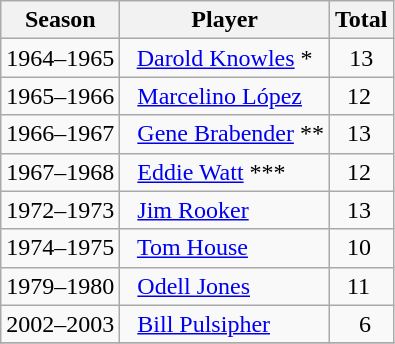<table class="wikitable">
<tr>
<th>Season</th>
<th>Player</th>
<th>Total</th>
</tr>
<tr align=center>
<td>1964–1965</td>
<td><a href='#'>Darold Knowles</a> *</td>
<td>13</td>
</tr>
<tr>
<td>1965–1966</td>
<td>  <a href='#'>Marcelino López</a></td>
<td>  12</td>
</tr>
<tr>
<td>1966–1967</td>
<td>  <a href='#'>Gene Brabender</a> **</td>
<td>  13</td>
</tr>
<tr>
<td>1967–1968</td>
<td>  <a href='#'>Eddie Watt</a> ***</td>
<td>  12</td>
</tr>
<tr>
<td>1972–1973</td>
<td>  <a href='#'>Jim Rooker</a></td>
<td>  13</td>
</tr>
<tr>
<td>1974–1975</td>
<td>  <a href='#'>Tom House</a></td>
<td>  10</td>
</tr>
<tr>
<td>1979–1980</td>
<td>  <a href='#'>Odell Jones</a></td>
<td>  11</td>
</tr>
<tr>
<td>2002–2003</td>
<td>  <a href='#'>Bill Pulsipher</a></td>
<td>    6</td>
</tr>
<tr>
</tr>
</table>
